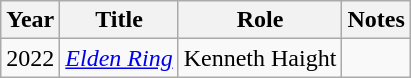<table class="wikitable sortable">
<tr>
<th>Year</th>
<th>Title</th>
<th>Role</th>
<th class="unsortable">Notes</th>
</tr>
<tr>
<td>2022</td>
<td><em><a href='#'>Elden Ring</a></em></td>
<td>Kenneth Haight</td>
<td></td>
</tr>
</table>
